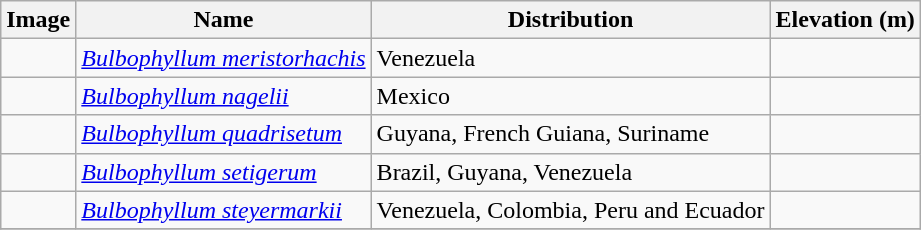<table class="wikitable ">
<tr>
<th>Image</th>
<th>Name</th>
<th>Distribution</th>
<th>Elevation (m)</th>
</tr>
<tr>
<td></td>
<td><em><a href='#'>Bulbophyllum meristorhachis</a></em> </td>
<td>Venezuela</td>
<td></td>
</tr>
<tr>
<td></td>
<td><em><a href='#'>Bulbophyllum nagelii</a></em> </td>
<td>Mexico</td>
<td></td>
</tr>
<tr>
<td></td>
<td><em><a href='#'>Bulbophyllum quadrisetum</a></em> </td>
<td>Guyana, French Guiana, Suriname</td>
<td></td>
</tr>
<tr>
<td></td>
<td><em><a href='#'>Bulbophyllum setigerum</a></em> </td>
<td>Brazil, Guyana, Venezuela</td>
<td></td>
</tr>
<tr>
<td></td>
<td><em><a href='#'>Bulbophyllum steyermarkii</a></em> </td>
<td>Venezuela, Colombia, Peru and Ecuador</td>
<td></td>
</tr>
<tr>
</tr>
</table>
